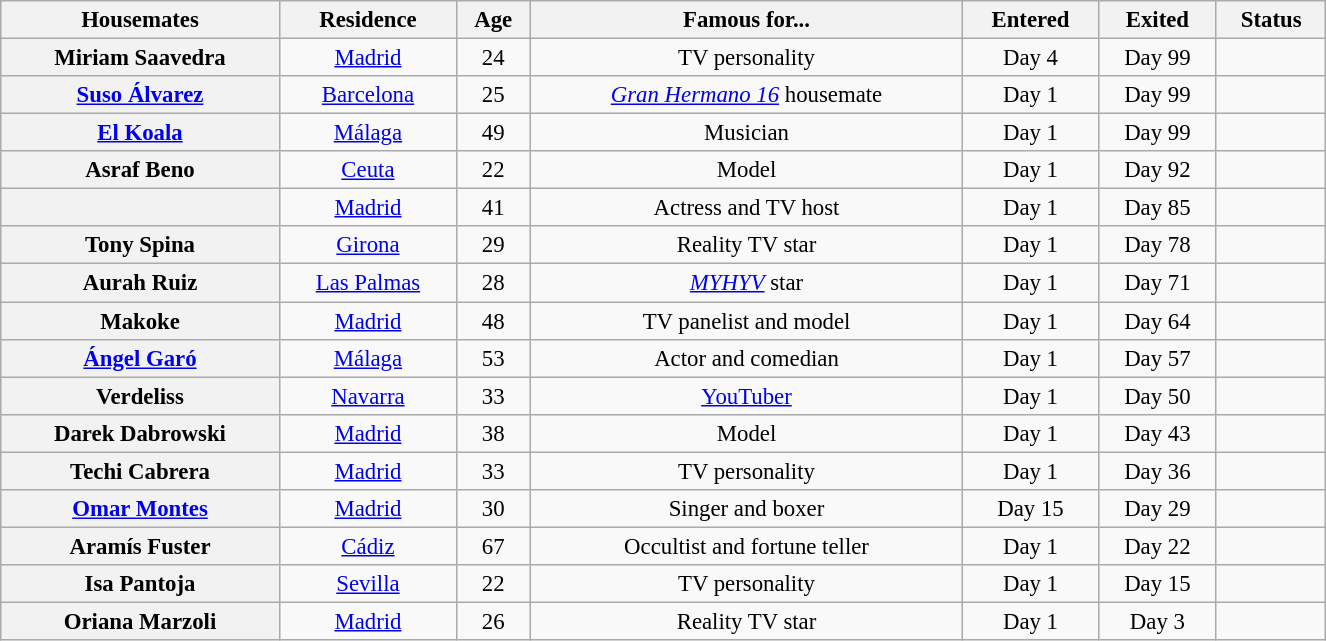<table class="wikitable" style="margin:auto; text-align:center; width:70%; font-size:95%">
<tr>
<th>Housemates</th>
<th>Residence</th>
<th>Age</th>
<th>Famous for...</th>
<th>Entered</th>
<th>Exited</th>
<th>Status</th>
</tr>
<tr>
<th><strong>Miriam Saavedra</strong></th>
<td><a href='#'>Madrid</a></td>
<td>24</td>
<td>TV personality</td>
<td>Day 4</td>
<td>Day 99</td>
<td></td>
</tr>
<tr>
<th><a href='#'>Suso Álvarez</a></th>
<td><a href='#'>Barcelona</a></td>
<td>25</td>
<td><em><a href='#'>Gran Hermano 16</a></em> housemate</td>
<td>Day 1</td>
<td>Day 99</td>
<td></td>
</tr>
<tr>
<th><a href='#'>El Koala</a></th>
<td><a href='#'>Málaga</a></td>
<td>49</td>
<td>Musician</td>
<td>Day 1</td>
<td>Day 99</td>
<td></td>
</tr>
<tr>
<th>Asraf Beno</th>
<td><a href='#'>Ceuta</a></td>
<td>22</td>
<td>Model</td>
<td>Day 1</td>
<td>Day 92</td>
<td></td>
</tr>
<tr>
<th></th>
<td><a href='#'>Madrid</a></td>
<td>41</td>
<td>Actress and TV host</td>
<td>Day 1</td>
<td>Day 85</td>
<td></td>
</tr>
<tr>
<th>Tony Spina</th>
<td><a href='#'>Girona</a></td>
<td>29</td>
<td>Reality TV star</td>
<td>Day 1</td>
<td>Day 78</td>
<td></td>
</tr>
<tr>
<th>Aurah Ruiz</th>
<td><a href='#'>Las Palmas</a></td>
<td>28</td>
<td><em><a href='#'>MYHYV</a></em> star</td>
<td>Day 1</td>
<td>Day 71</td>
<td></td>
</tr>
<tr>
<th>Makoke</th>
<td><a href='#'>Madrid</a></td>
<td>48</td>
<td>TV panelist and model</td>
<td>Day 1</td>
<td>Day 64</td>
<td></td>
</tr>
<tr>
<th><a href='#'>Ángel Garó</a></th>
<td><a href='#'>Málaga</a></td>
<td>53</td>
<td>Actor and comedian</td>
<td>Day 1</td>
<td>Day 57</td>
<td></td>
</tr>
<tr>
<th>Verdeliss</th>
<td><a href='#'>Navarra</a></td>
<td>33</td>
<td><a href='#'>YouTuber</a></td>
<td>Day 1</td>
<td>Day 50</td>
<td></td>
</tr>
<tr>
<th>Darek Dabrowski</th>
<td><a href='#'>Madrid</a></td>
<td>38</td>
<td>Model</td>
<td>Day 1</td>
<td>Day 43</td>
<td></td>
</tr>
<tr>
<th>Techi Cabrera</th>
<td><a href='#'>Madrid</a></td>
<td>33</td>
<td>TV personality</td>
<td>Day 1</td>
<td>Day 36</td>
<td></td>
</tr>
<tr>
<th><a href='#'>Omar Montes</a></th>
<td><a href='#'>Madrid</a></td>
<td>30</td>
<td>Singer and boxer</td>
<td>Day 15</td>
<td>Day 29</td>
<td></td>
</tr>
<tr>
<th>Aramís Fuster</th>
<td><a href='#'>Cádiz</a></td>
<td>67</td>
<td>Occultist and fortune teller</td>
<td>Day 1</td>
<td>Day 22</td>
<td></td>
</tr>
<tr>
<th>Isa Pantoja</th>
<td><a href='#'>Sevilla</a></td>
<td>22</td>
<td>TV personality</td>
<td>Day 1</td>
<td>Day 15</td>
<td></td>
</tr>
<tr>
<th>Oriana Marzoli</th>
<td><a href='#'>Madrid</a></td>
<td>26</td>
<td>Reality TV star</td>
<td>Day 1</td>
<td>Day 3</td>
<td></td>
</tr>
</table>
